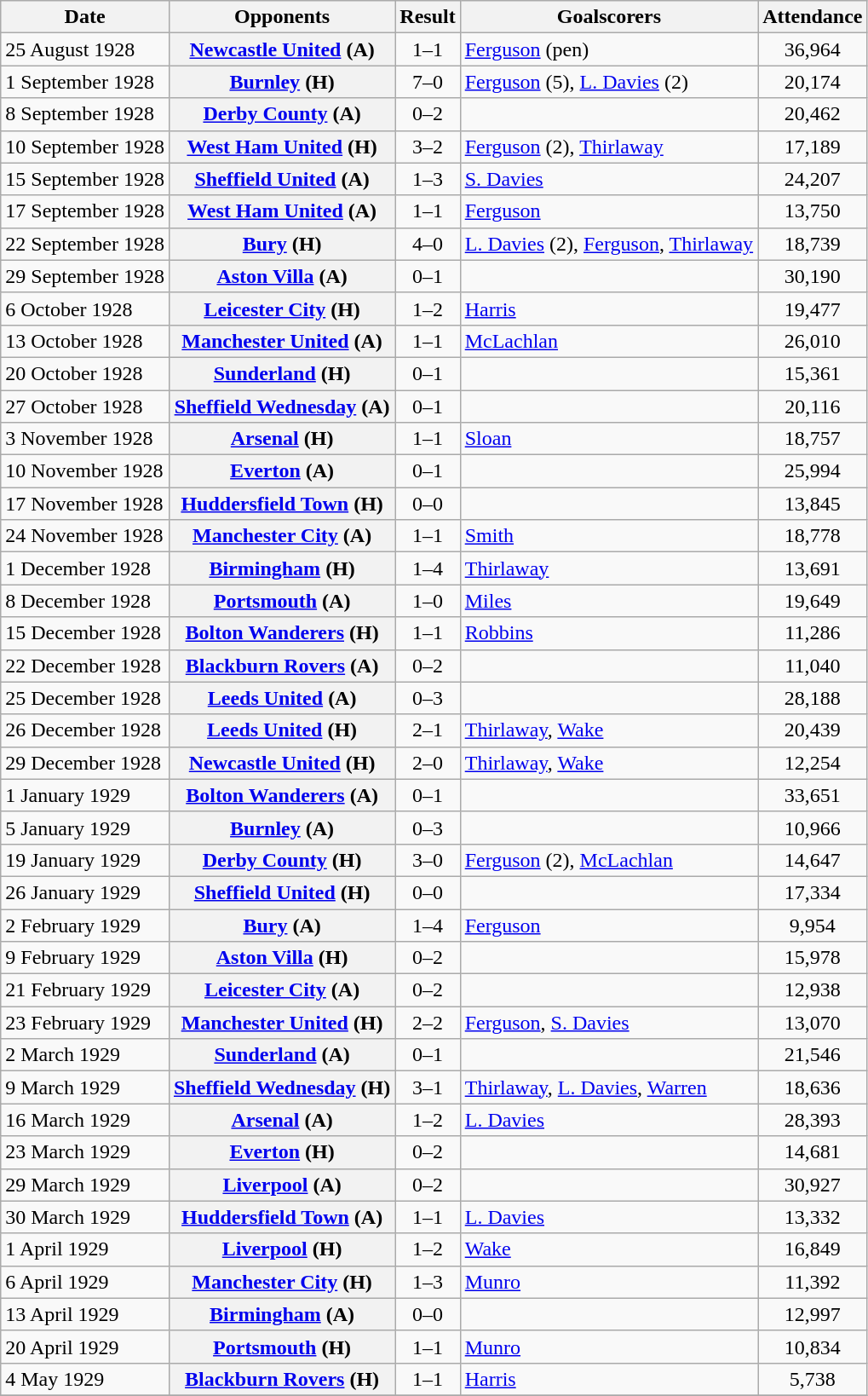<table class="wikitable plainrowheaders sortable">
<tr>
<th scope=col>Date</th>
<th scope=col>Opponents</th>
<th scope=col>Result</th>
<th scope=col class=unsortable>Goalscorers</th>
<th scope=col>Attendance</th>
</tr>
<tr>
<td>25 August 1928</td>
<th scope=row><a href='#'>Newcastle United</a> (A)</th>
<td align=center>1–1</td>
<td><a href='#'>Ferguson</a> (pen)</td>
<td align=center>36,964</td>
</tr>
<tr>
<td>1 September 1928</td>
<th scope=row><a href='#'>Burnley</a> (H)</th>
<td align=center>7–0</td>
<td><a href='#'>Ferguson</a> (5), <a href='#'>L. Davies</a> (2)</td>
<td align=center>20,174</td>
</tr>
<tr>
<td>8 September 1928</td>
<th scope=row><a href='#'>Derby County</a> (A)</th>
<td align=center>0–2</td>
<td></td>
<td align=center>20,462</td>
</tr>
<tr>
<td>10 September 1928</td>
<th scope=row><a href='#'>West Ham United</a> (H)</th>
<td align=center>3–2</td>
<td><a href='#'>Ferguson</a> (2), <a href='#'>Thirlaway</a></td>
<td align=center>17,189</td>
</tr>
<tr>
<td>15 September 1928</td>
<th scope=row><a href='#'>Sheffield United</a> (A)</th>
<td align=center>1–3</td>
<td><a href='#'>S. Davies</a></td>
<td align=center>24,207</td>
</tr>
<tr>
<td>17 September 1928</td>
<th scope=row><a href='#'>West Ham United</a> (A)</th>
<td align=center>1–1</td>
<td><a href='#'>Ferguson</a></td>
<td align=center>13,750</td>
</tr>
<tr>
<td>22 September 1928</td>
<th scope=row><a href='#'>Bury</a> (H)</th>
<td align=center>4–0</td>
<td><a href='#'>L. Davies</a> (2), <a href='#'>Ferguson</a>, <a href='#'>Thirlaway</a></td>
<td align=center>18,739</td>
</tr>
<tr>
<td>29 September 1928</td>
<th scope=row><a href='#'>Aston Villa</a> (A)</th>
<td align=center>0–1</td>
<td></td>
<td align=center>30,190</td>
</tr>
<tr>
<td>6 October 1928</td>
<th scope=row><a href='#'>Leicester City</a> (H)</th>
<td align=center>1–2</td>
<td><a href='#'>Harris</a></td>
<td align=center>19,477</td>
</tr>
<tr>
<td>13 October 1928</td>
<th scope=row><a href='#'>Manchester United</a> (A)</th>
<td align=center>1–1</td>
<td><a href='#'>McLachlan</a></td>
<td align=center>26,010</td>
</tr>
<tr>
<td>20 October 1928</td>
<th scope=row><a href='#'>Sunderland</a> (H)</th>
<td align=center>0–1</td>
<td></td>
<td align=center>15,361</td>
</tr>
<tr>
<td>27 October 1928</td>
<th scope=row><a href='#'>Sheffield Wednesday</a> (A)</th>
<td align=center>0–1</td>
<td></td>
<td align=center>20,116</td>
</tr>
<tr>
<td>3 November 1928</td>
<th scope=row><a href='#'>Arsenal</a> (H)</th>
<td align=center>1–1</td>
<td><a href='#'>Sloan</a></td>
<td align=center>18,757</td>
</tr>
<tr>
<td>10 November 1928</td>
<th scope=row><a href='#'>Everton</a> (A)</th>
<td align=center>0–1</td>
<td></td>
<td align=center>25,994</td>
</tr>
<tr>
<td>17 November 1928</td>
<th scope=row><a href='#'>Huddersfield Town</a> (H)</th>
<td align=center>0–0</td>
<td></td>
<td align=center>13,845</td>
</tr>
<tr>
<td>24 November 1928</td>
<th scope=row><a href='#'>Manchester City</a> (A)</th>
<td align=center>1–1</td>
<td><a href='#'>Smith</a></td>
<td align=center>18,778</td>
</tr>
<tr>
<td>1 December 1928</td>
<th scope=row><a href='#'>Birmingham</a> (H)</th>
<td align=center>1–4</td>
<td><a href='#'>Thirlaway</a></td>
<td align=center>13,691</td>
</tr>
<tr>
<td>8 December 1928</td>
<th scope=row><a href='#'>Portsmouth</a> (A)</th>
<td align=center>1–0</td>
<td><a href='#'>Miles</a></td>
<td align=center>19,649</td>
</tr>
<tr>
<td>15 December 1928</td>
<th scope=row><a href='#'>Bolton Wanderers</a> (H)</th>
<td align=center>1–1</td>
<td><a href='#'>Robbins</a></td>
<td align=center>11,286</td>
</tr>
<tr>
<td>22 December 1928</td>
<th scope=row><a href='#'>Blackburn Rovers</a> (A)</th>
<td align=center>0–2</td>
<td></td>
<td align=center>11,040</td>
</tr>
<tr>
<td>25 December 1928</td>
<th scope=row><a href='#'>Leeds United</a> (A)</th>
<td align=center>0–3</td>
<td></td>
<td align=center>28,188</td>
</tr>
<tr>
<td>26 December 1928</td>
<th scope=row><a href='#'>Leeds United</a> (H)</th>
<td align=center>2–1</td>
<td><a href='#'>Thirlaway</a>, <a href='#'>Wake</a></td>
<td align=center>20,439</td>
</tr>
<tr>
<td>29 December 1928</td>
<th scope=row><a href='#'>Newcastle United</a> (H)</th>
<td align=center>2–0</td>
<td><a href='#'>Thirlaway</a>, <a href='#'>Wake</a></td>
<td align=center>12,254</td>
</tr>
<tr>
<td>1 January 1929</td>
<th scope=row><a href='#'>Bolton Wanderers</a> (A)</th>
<td align=center>0–1</td>
<td></td>
<td align=center>33,651</td>
</tr>
<tr>
<td>5 January 1929</td>
<th scope=row><a href='#'>Burnley</a> (A)</th>
<td align=center>0–3</td>
<td></td>
<td align=center>10,966</td>
</tr>
<tr>
<td>19 January 1929</td>
<th scope=row><a href='#'>Derby County</a> (H)</th>
<td align=center>3–0</td>
<td><a href='#'>Ferguson</a> (2), <a href='#'>McLachlan</a></td>
<td align=center>14,647</td>
</tr>
<tr>
<td>26 January 1929</td>
<th scope=row><a href='#'>Sheffield United</a> (H)</th>
<td align=center>0–0</td>
<td></td>
<td align=center>17,334</td>
</tr>
<tr>
<td>2 February 1929</td>
<th scope=row><a href='#'>Bury</a> (A)</th>
<td align=center>1–4</td>
<td><a href='#'>Ferguson</a></td>
<td align=center>9,954</td>
</tr>
<tr>
<td>9 February 1929</td>
<th scope=row><a href='#'>Aston Villa</a> (H)</th>
<td align=center>0–2</td>
<td></td>
<td align=center>15,978</td>
</tr>
<tr>
<td>21 February 1929</td>
<th scope=row><a href='#'>Leicester City</a> (A)</th>
<td align=center>0–2</td>
<td></td>
<td align=center>12,938</td>
</tr>
<tr>
<td>23 February 1929</td>
<th scope=row><a href='#'>Manchester United</a> (H)</th>
<td align=center>2–2</td>
<td><a href='#'>Ferguson</a>, <a href='#'>S. Davies</a></td>
<td align=center>13,070</td>
</tr>
<tr>
<td>2 March 1929</td>
<th scope=row><a href='#'>Sunderland</a> (A)</th>
<td align=center>0–1</td>
<td></td>
<td align=center>21,546</td>
</tr>
<tr>
<td>9 March 1929</td>
<th scope=row><a href='#'>Sheffield Wednesday</a> (H)</th>
<td align=center>3–1</td>
<td><a href='#'>Thirlaway</a>, <a href='#'>L. Davies</a>, <a href='#'>Warren</a></td>
<td align=center>18,636</td>
</tr>
<tr>
<td>16 March 1929</td>
<th scope=row><a href='#'>Arsenal</a> (A)</th>
<td align=center>1–2</td>
<td><a href='#'>L. Davies</a></td>
<td align=center>28,393</td>
</tr>
<tr>
<td>23 March 1929</td>
<th scope=row><a href='#'>Everton</a> (H)</th>
<td align=center>0–2</td>
<td></td>
<td align=center>14,681</td>
</tr>
<tr>
<td>29 March 1929</td>
<th scope=row><a href='#'>Liverpool</a> (A)</th>
<td align=center>0–2</td>
<td></td>
<td align=center>30,927</td>
</tr>
<tr>
<td>30 March 1929</td>
<th scope=row><a href='#'>Huddersfield Town</a> (A)</th>
<td align=center>1–1</td>
<td><a href='#'>L. Davies</a></td>
<td align=center>13,332</td>
</tr>
<tr>
<td>1 April 1929</td>
<th scope=row><a href='#'>Liverpool</a> (H)</th>
<td align=center>1–2</td>
<td><a href='#'>Wake</a></td>
<td align=center>16,849</td>
</tr>
<tr>
<td>6 April 1929</td>
<th scope=row><a href='#'>Manchester City</a> (H)</th>
<td align=center>1–3</td>
<td><a href='#'>Munro</a></td>
<td align=center>11,392</td>
</tr>
<tr>
<td>13 April 1929</td>
<th scope=row><a href='#'>Birmingham</a> (A)</th>
<td align=center>0–0</td>
<td></td>
<td align=center>12,997</td>
</tr>
<tr>
<td>20 April 1929</td>
<th scope=row><a href='#'>Portsmouth</a> (H)</th>
<td align=center>1–1</td>
<td><a href='#'>Munro</a></td>
<td align=center>10,834</td>
</tr>
<tr>
<td>4 May 1929</td>
<th scope=row><a href='#'>Blackburn Rovers</a> (H)</th>
<td align=center>1–1</td>
<td><a href='#'>Harris</a></td>
<td align=center>5,738</td>
</tr>
<tr>
</tr>
</table>
